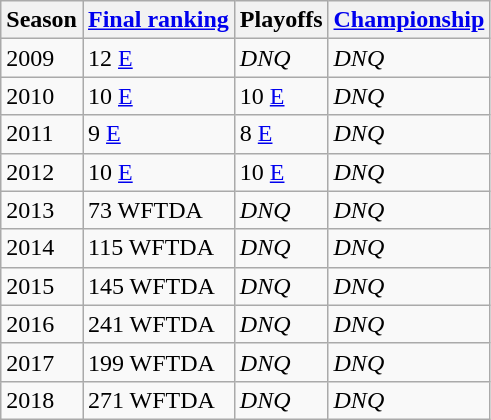<table class="wikitable sortable">
<tr>
<th>Season</th>
<th><a href='#'>Final ranking</a></th>
<th>Playoffs</th>
<th><a href='#'>Championship</a></th>
</tr>
<tr>
<td>2009</td>
<td>12 <a href='#'>E</a></td>
<td><em>DNQ</em></td>
<td><em>DNQ</em></td>
</tr>
<tr>
<td>2010</td>
<td>10 <a href='#'>E</a></td>
<td>10 <a href='#'>E</a></td>
<td><em>DNQ</em></td>
</tr>
<tr>
<td>2011</td>
<td>9 <a href='#'>E</a></td>
<td>8 <a href='#'>E</a></td>
<td><em>DNQ</em></td>
</tr>
<tr>
<td>2012</td>
<td>10 <a href='#'>E</a></td>
<td>10 <a href='#'>E</a></td>
<td><em>DNQ</em></td>
</tr>
<tr>
<td>2013</td>
<td>73 WFTDA</td>
<td><em>DNQ</em></td>
<td><em>DNQ</em></td>
</tr>
<tr>
<td>2014</td>
<td>115 WFTDA</td>
<td><em>DNQ</em></td>
<td><em>DNQ</em></td>
</tr>
<tr>
<td>2015</td>
<td>145 WFTDA</td>
<td><em>DNQ</em></td>
<td><em>DNQ</em></td>
</tr>
<tr>
<td>2016</td>
<td>241 WFTDA</td>
<td><em>DNQ</em></td>
<td><em>DNQ</em></td>
</tr>
<tr>
<td>2017</td>
<td>199 WFTDA</td>
<td><em>DNQ</em></td>
<td><em>DNQ</em></td>
</tr>
<tr>
<td>2018</td>
<td>271 WFTDA</td>
<td><em>DNQ</em></td>
<td><em>DNQ</em></td>
</tr>
</table>
